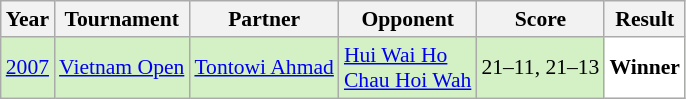<table class="sortable wikitable" style="font-size: 90%;">
<tr>
<th>Year</th>
<th>Tournament</th>
<th>Partner</th>
<th>Opponent</th>
<th>Score</th>
<th>Result</th>
</tr>
<tr style="background:#D4F1C5">
<td align="center"><a href='#'>2007</a></td>
<td align="left"><a href='#'>Vietnam Open</a></td>
<td align="left"> <a href='#'>Tontowi Ahmad</a></td>
<td align="left"> <a href='#'>Hui Wai Ho</a><br> <a href='#'>Chau Hoi Wah</a></td>
<td align="left">21–11, 21–13</td>
<td style="text-align:left; background:white"> <strong>Winner</strong></td>
</tr>
</table>
